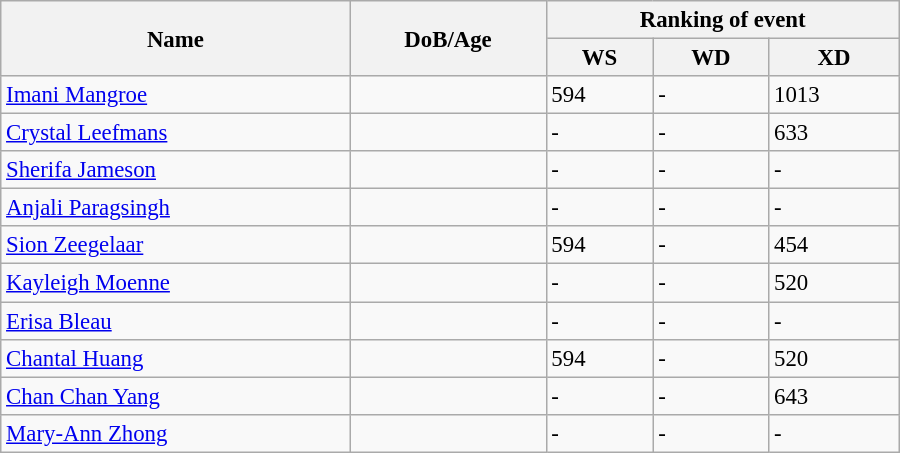<table class="wikitable" style="width:600px; font-size:95%;">
<tr>
<th rowspan="2" align="left">Name</th>
<th rowspan="2" align="left">DoB/Age</th>
<th colspan="3" align="center">Ranking of event</th>
</tr>
<tr>
<th align="center">WS</th>
<th>WD</th>
<th align="center">XD</th>
</tr>
<tr>
<td><a href='#'>Imani Mangroe</a></td>
<td></td>
<td>594</td>
<td>-</td>
<td>1013</td>
</tr>
<tr>
<td><a href='#'>Crystal Leefmans</a></td>
<td></td>
<td>-</td>
<td>-</td>
<td>633</td>
</tr>
<tr>
<td><a href='#'>Sherifa Jameson</a></td>
<td></td>
<td>-</td>
<td>-</td>
<td>-</td>
</tr>
<tr>
<td><a href='#'>Anjali Paragsingh</a></td>
<td></td>
<td>-</td>
<td>-</td>
<td>-</td>
</tr>
<tr>
<td><a href='#'>Sion Zeegelaar</a></td>
<td></td>
<td>594</td>
<td>-</td>
<td>454</td>
</tr>
<tr>
<td><a href='#'>Kayleigh Moenne</a></td>
<td></td>
<td>-</td>
<td>-</td>
<td>520</td>
</tr>
<tr>
<td><a href='#'>Erisa Bleau</a></td>
<td></td>
<td>-</td>
<td>-</td>
<td>-</td>
</tr>
<tr>
<td><a href='#'>Chantal Huang</a></td>
<td></td>
<td>594</td>
<td>-</td>
<td>520</td>
</tr>
<tr>
<td><a href='#'>Chan Chan Yang</a></td>
<td></td>
<td>-</td>
<td>-</td>
<td>643</td>
</tr>
<tr>
<td><a href='#'>Mary-Ann Zhong</a></td>
<td></td>
<td>-</td>
<td>-</td>
<td>-</td>
</tr>
</table>
